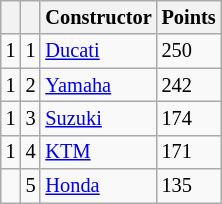<table class="wikitable" style="font-size: 85%;">
<tr>
<th></th>
<th></th>
<th>Constructor</th>
<th>Points</th>
</tr>
<tr>
<td> 1</td>
<td align=center>1</td>
<td> <a href='#'>Ducati</a></td>
<td align=left>250</td>
</tr>
<tr>
<td> 1</td>
<td align=center>2</td>
<td> <a href='#'>Yamaha</a></td>
<td align=left>242</td>
</tr>
<tr>
<td> 1</td>
<td align=center>3</td>
<td> <a href='#'>Suzuki</a></td>
<td align=left>174</td>
</tr>
<tr>
<td> 1</td>
<td align=center>4</td>
<td> <a href='#'>KTM</a></td>
<td align=left>171</td>
</tr>
<tr>
<td></td>
<td align=center>5</td>
<td> <a href='#'>Honda</a></td>
<td align=left>135</td>
</tr>
</table>
